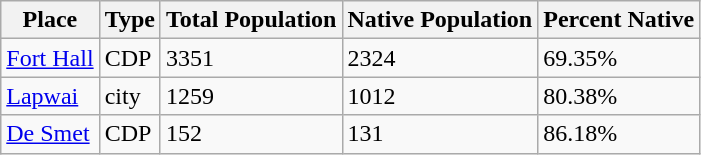<table class="wikitable sortable">
<tr>
<th>Place</th>
<th>Type</th>
<th>Total Population</th>
<th>Native Population</th>
<th>Percent Native</th>
</tr>
<tr>
<td><a href='#'>Fort Hall</a></td>
<td>CDP</td>
<td>3351</td>
<td>2324</td>
<td>69.35%</td>
</tr>
<tr>
<td><a href='#'>Lapwai</a></td>
<td>city</td>
<td>1259</td>
<td>1012</td>
<td>80.38%</td>
</tr>
<tr>
<td><a href='#'>De Smet</a></td>
<td>CDP</td>
<td>152</td>
<td>131</td>
<td>86.18%</td>
</tr>
</table>
